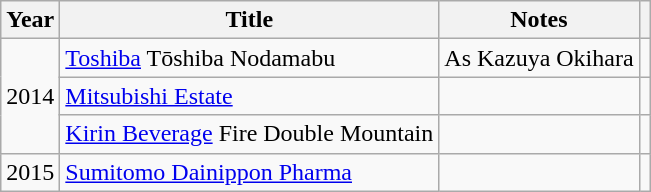<table class="wikitable">
<tr>
<th>Year</th>
<th>Title</th>
<th>Notes</th>
<th></th>
</tr>
<tr>
<td rowspan="3">2014</td>
<td><a href='#'>Toshiba</a> Tōshiba Nodamabu</td>
<td>As Kazuya Okihara</td>
<td></td>
</tr>
<tr>
<td><a href='#'>Mitsubishi Estate</a></td>
<td></td>
<td></td>
</tr>
<tr>
<td><a href='#'>Kirin Beverage</a> Fire Double Mountain</td>
<td></td>
<td></td>
</tr>
<tr>
<td>2015</td>
<td><a href='#'>Sumitomo Dainippon Pharma</a></td>
<td></td>
<td></td>
</tr>
</table>
